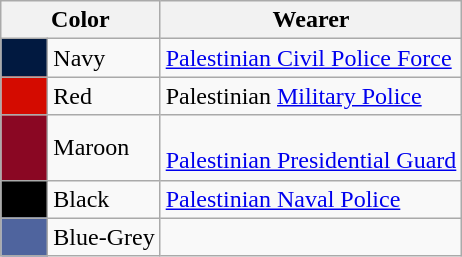<table class="wikitable">
<tr>
<th colspan="2">Color</th>
<th>Wearer</th>
</tr>
<tr>
<td style="background:#011940;">      </td>
<td>Navy</td>
<td><a href='#'>Palestinian Civil Police Force</a></td>
</tr>
<tr>
<td style="background:#d40b00;">      </td>
<td>Red</td>
<td>Palestinian <a href='#'>Military Police</a></td>
</tr>
<tr>
<td style="background:#8a0723;">      </td>
<td>Maroon</td>
<td><br><a href='#'>Palestinian Presidential Guard</a></td>
</tr>
<tr>
<td style="background:#000;">      </td>
<td>Black</td>
<td><a href='#'>Palestinian Naval Police</a><br></td>
</tr>
<tr>
<td style="background:#4f649e;">      </td>
<td>Blue-Grey</td>
<td></td>
</tr>
</table>
